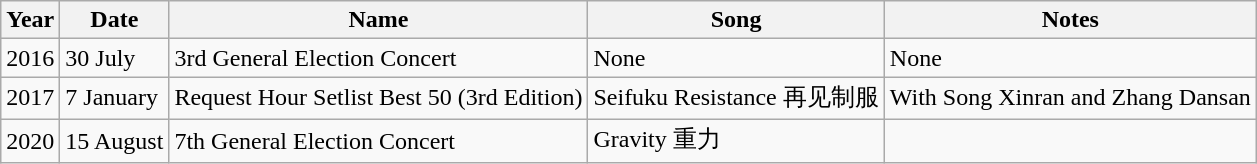<table class="wikitable">
<tr>
<th>Year</th>
<th>Date</th>
<th>Name</th>
<th>Song</th>
<th>Notes</th>
</tr>
<tr>
<td>2016</td>
<td>30 July</td>
<td>3rd General Election Concert</td>
<td>None</td>
<td>None</td>
</tr>
<tr>
<td>2017</td>
<td>7 January</td>
<td>Request Hour Setlist Best 50 (3rd Edition)</td>
<td>Seifuku Resistance 再见制服</td>
<td>With Song Xinran and Zhang Dansan</td>
</tr>
<tr>
<td>2020</td>
<td>15 August</td>
<td>7th General Election Concert</td>
<td>Gravity 重力</td>
<td></td>
</tr>
</table>
